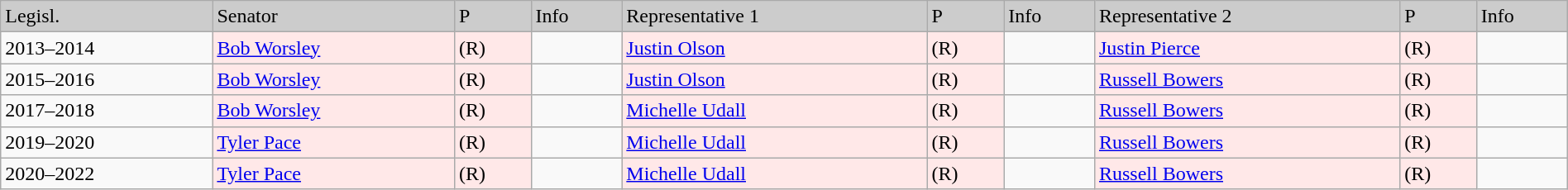<table class=wikitable width="100%" border="1">
<tr style="background-color:#cccccc;">
<td>Legisl.</td>
<td>Senator</td>
<td>P</td>
<td>Info</td>
<td>Representative 1</td>
<td>P</td>
<td>Info</td>
<td>Representative 2</td>
<td>P</td>
<td>Info</td>
</tr>
<tr>
<td>2013–2014</td>
<td style="background:#FFE8E8"><a href='#'>Bob Worsley</a></td>
<td style="background:#FFE8E8">(R)</td>
<td></td>
<td style="background:#FFE8E8"><a href='#'>Justin Olson</a></td>
<td style="background:#FFE8E8">(R)</td>
<td></td>
<td style="background:#FFE8E8"><a href='#'>Justin Pierce</a></td>
<td style="background:#FFE8E8">(R)</td>
<td></td>
</tr>
<tr>
<td>2015–2016</td>
<td style="background:#FFE8E8"><a href='#'>Bob Worsley</a></td>
<td style="background:#FFE8E8">(R)</td>
<td></td>
<td style="background:#FFE8E8"><a href='#'>Justin Olson</a></td>
<td style="background:#FFE8E8">(R)</td>
<td></td>
<td style="background:#FFE8E8"><a href='#'>Russell Bowers</a></td>
<td style="background:#FFE8E8">(R)</td>
<td></td>
</tr>
<tr>
<td>2017–2018</td>
<td style="background:#FFE8E8"><a href='#'>Bob Worsley</a></td>
<td style="background:#FFE8E8">(R)</td>
<td></td>
<td style="background:#FFE8E8"><a href='#'>Michelle Udall</a></td>
<td style="background:#FFE8E8">(R)</td>
<td></td>
<td style="background:#FFE8E8"><a href='#'>Russell Bowers</a></td>
<td style="background:#FFE8E8">(R)</td>
<td></td>
</tr>
<tr>
<td>2019–2020</td>
<td style="background:#FFE8E8"><a href='#'>Tyler Pace</a></td>
<td style="background:#FFE8E8">(R)</td>
<td></td>
<td style="background:#FFE8E8"><a href='#'>Michelle Udall</a></td>
<td style="background:#FFE8E8">(R)</td>
<td></td>
<td style="background:#FFE8E8"><a href='#'>Russell Bowers</a></td>
<td style="background:#FFE8E8">(R)</td>
<td></td>
</tr>
<tr>
<td>2020–2022</td>
<td style="background:#FFE8E8"><a href='#'>Tyler Pace</a></td>
<td style="background:#FFE8E8">(R)</td>
<td></td>
<td style="background:#FFE8E8"><a href='#'>Michelle Udall</a></td>
<td style="background:#FFE8E8">(R)</td>
<td></td>
<td style="background:#FFE8E8"><a href='#'>Russell Bowers</a></td>
<td style="background:#FFE8E8">(R)</td>
<td></td>
</tr>
</table>
